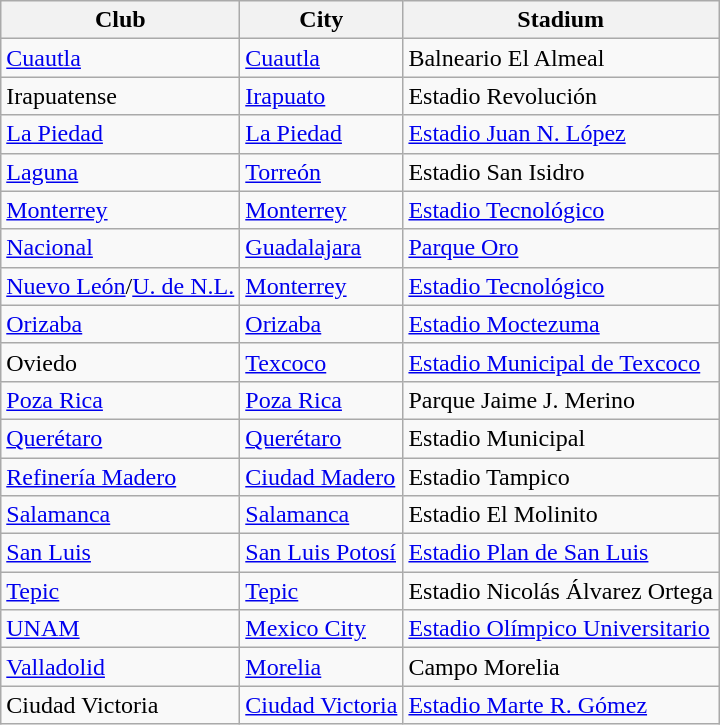<table class="wikitable sortable">
<tr>
<th>Club</th>
<th>City</th>
<th>Stadium</th>
</tr>
<tr>
<td><a href='#'>Cuautla</a></td>
<td><a href='#'>Cuautla</a></td>
<td>Balneario El Almeal</td>
</tr>
<tr>
<td>Irapuatense</td>
<td><a href='#'>Irapuato</a></td>
<td>Estadio Revolución</td>
</tr>
<tr>
<td><a href='#'>La Piedad</a></td>
<td><a href='#'>La Piedad</a></td>
<td><a href='#'>Estadio Juan N. López</a></td>
</tr>
<tr>
<td><a href='#'>Laguna</a></td>
<td><a href='#'>Torreón</a></td>
<td>Estadio San Isidro</td>
</tr>
<tr>
<td><a href='#'>Monterrey</a></td>
<td><a href='#'>Monterrey</a></td>
<td><a href='#'>Estadio Tecnológico</a></td>
</tr>
<tr>
<td><a href='#'>Nacional</a></td>
<td><a href='#'>Guadalajara</a></td>
<td><a href='#'>Parque Oro</a></td>
</tr>
<tr>
<td><a href='#'>Nuevo León</a>/<a href='#'>U. de N.L.</a></td>
<td><a href='#'>Monterrey</a></td>
<td><a href='#'>Estadio Tecnológico</a></td>
</tr>
<tr>
<td><a href='#'>Orizaba</a></td>
<td><a href='#'>Orizaba</a></td>
<td><a href='#'>Estadio Moctezuma</a></td>
</tr>
<tr>
<td>Oviedo</td>
<td><a href='#'>Texcoco</a></td>
<td><a href='#'>Estadio Municipal de Texcoco</a></td>
</tr>
<tr>
<td><a href='#'>Poza Rica</a></td>
<td><a href='#'>Poza Rica</a></td>
<td>Parque Jaime J. Merino</td>
</tr>
<tr>
<td><a href='#'>Querétaro</a></td>
<td><a href='#'>Querétaro</a></td>
<td>Estadio Municipal</td>
</tr>
<tr>
<td><a href='#'>Refinería Madero</a></td>
<td><a href='#'>Ciudad Madero</a></td>
<td>Estadio Tampico</td>
</tr>
<tr>
<td><a href='#'>Salamanca</a></td>
<td><a href='#'>Salamanca</a></td>
<td>Estadio El Molinito</td>
</tr>
<tr>
<td><a href='#'>San Luis</a></td>
<td><a href='#'>San Luis Potosí</a></td>
<td><a href='#'>Estadio Plan de San Luis</a></td>
</tr>
<tr>
<td><a href='#'>Tepic</a></td>
<td><a href='#'>Tepic</a></td>
<td>Estadio Nicolás Álvarez Ortega</td>
</tr>
<tr>
<td><a href='#'>UNAM</a></td>
<td><a href='#'>Mexico City</a></td>
<td><a href='#'>Estadio Olímpico Universitario</a></td>
</tr>
<tr>
<td><a href='#'>Valladolid</a></td>
<td><a href='#'>Morelia</a></td>
<td>Campo Morelia</td>
</tr>
<tr>
<td>Ciudad Victoria</td>
<td><a href='#'>Ciudad Victoria</a></td>
<td><a href='#'>Estadio Marte R. Gómez</a></td>
</tr>
</table>
